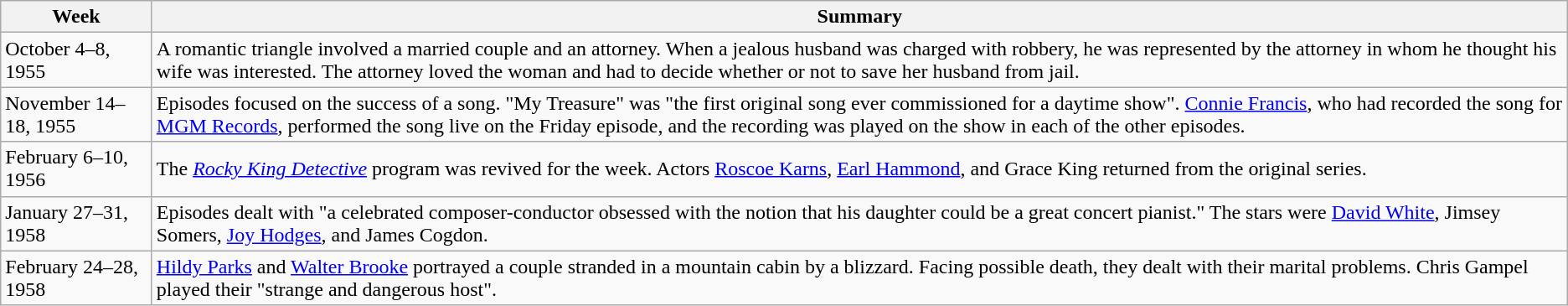<table class="wikitable">
<tr>
<th>Week</th>
<th>Summary</th>
</tr>
<tr>
<td>October 4–8, 1955</td>
<td>A romantic triangle involved a married couple and an attorney. When a jealous husband was charged with robbery, he was represented by the attorney in whom he thought his wife was interested. The attorney loved the woman and had to decide whether or not to save her husband from jail.</td>
</tr>
<tr>
<td>November 14–18, 1955</td>
<td>Episodes focused on the success of a song. "My Treasure" was "the first original song ever commissioned for a daytime show". <a href='#'>Connie Francis</a>, who had recorded the song for <a href='#'>MGM Records</a>, performed the song live on the Friday episode, and the recording was played on the show in each of the other episodes.</td>
</tr>
<tr>
<td>February 6–10, 1956</td>
<td>The <em><a href='#'>Rocky King Detective</a></em> program was revived for the week. Actors <a href='#'>Roscoe Karns</a>, <a href='#'>Earl Hammond</a>, and Grace King returned from the original series.</td>
</tr>
<tr>
<td>January 27–31, 1958</td>
<td>Episodes dealt with "a celebrated composer-conductor obsessed with the notion that his daughter could be a great concert pianist." The stars were <a href='#'>David White</a>, Jimsey Somers, <a href='#'>Joy Hodges</a>, and James Cogdon.</td>
</tr>
<tr>
<td>February 24–28, 1958</td>
<td><a href='#'>Hildy Parks</a> and <a href='#'>Walter Brooke</a> portrayed a couple stranded in a mountain cabin by a blizzard. Facing possible death, they dealt with their marital problems. Chris Gampel played their "strange and dangerous host".</td>
</tr>
</table>
